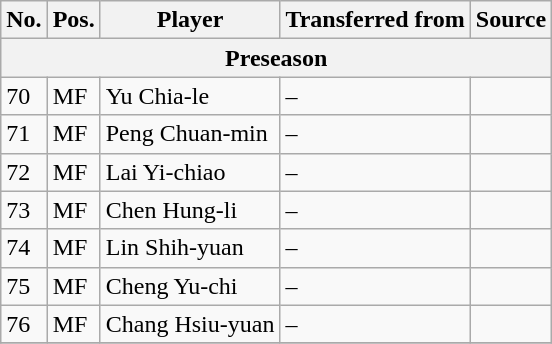<table class="wikitable sortable">
<tr>
<th>No.</th>
<th>Pos.</th>
<th>Player</th>
<th>Transferred from</th>
<th>Source</th>
</tr>
<tr>
<th colspan=6>Preseason</th>
</tr>
<tr>
<td>70</td>
<td>MF</td>
<td>Yu Chia-le</td>
<td>–</td>
<td></td>
</tr>
<tr>
<td>71</td>
<td>MF</td>
<td>Peng Chuan-min</td>
<td>–</td>
<td></td>
</tr>
<tr>
<td>72</td>
<td>MF</td>
<td>Lai Yi-chiao</td>
<td>–</td>
<td></td>
</tr>
<tr>
<td>73</td>
<td>MF</td>
<td>Chen Hung-li</td>
<td>–</td>
<td></td>
</tr>
<tr>
<td>74</td>
<td>MF</td>
<td>Lin Shih-yuan</td>
<td>–</td>
<td></td>
</tr>
<tr>
<td>75</td>
<td>MF</td>
<td>Cheng Yu-chi</td>
<td>–</td>
<td></td>
</tr>
<tr>
<td>76</td>
<td>MF</td>
<td>Chang Hsiu-yuan</td>
<td>–</td>
<td></td>
</tr>
<tr>
</tr>
</table>
